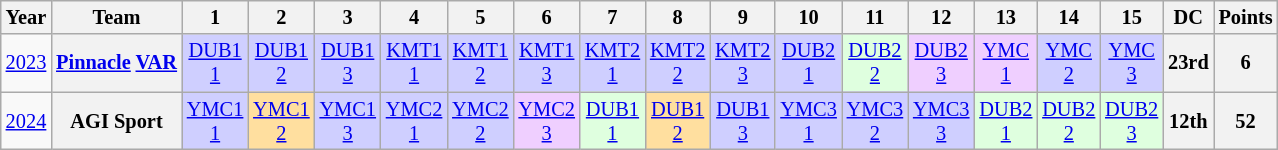<table class="wikitable" style="text-align:center; font-size:85%">
<tr>
<th>Year</th>
<th>Team</th>
<th>1</th>
<th>2</th>
<th>3</th>
<th>4</th>
<th>5</th>
<th>6</th>
<th>7</th>
<th>8</th>
<th>9</th>
<th>10</th>
<th>11</th>
<th>12</th>
<th>13</th>
<th>14</th>
<th>15</th>
<th>DC</th>
<th>Points</th>
</tr>
<tr>
<td><a href='#'>2023</a></td>
<th nowrap><a href='#'>Pinnacle</a> <a href='#'>VAR</a></th>
<td style="background:#CFCFFF;"><a href='#'>DUB1<br>1</a><br></td>
<td style="background:#CFCFFF;"><a href='#'>DUB1<br>2</a><br></td>
<td style="background:#CFCFFF;"><a href='#'>DUB1<br>3</a><br></td>
<td style="background:#CFCFFF;"><a href='#'>KMT1<br>1</a> <br> </td>
<td style="background:#CFCFFF;"><a href='#'>KMT1<br>2</a> <br> </td>
<td style="background:#CFCFFF;"><a href='#'>KMT1<br>3</a> <br> </td>
<td style="background:#CFCFFF;"><a href='#'>KMT2<br>1</a> <br> </td>
<td style="background:#CFCFFF;"><a href='#'>KMT2<br>2</a><br> </td>
<td style="background:#CFCFFF;"><a href='#'>KMT2<br>3</a> <br> </td>
<td style="background:#CFCFFF;"><a href='#'>DUB2<br>1</a><br></td>
<td style="background:#DFFFDF;"><a href='#'>DUB2<br>2</a><br></td>
<td style="background:#EFCFFF;"><a href='#'>DUB2<br>3</a><br></td>
<td style="background:#EFCFFF;"><a href='#'>YMC<br>1</a><br></td>
<td style="background:#CFCFFF;"><a href='#'>YMC<br>2</a><br></td>
<td style="background:#CFCFFF;"><a href='#'>YMC<br>3</a><br></td>
<th>23rd</th>
<th>6</th>
</tr>
<tr>
<td><a href='#'>2024</a></td>
<th nowrap>AGI Sport</th>
<td style="background:#CFCFFF;"><a href='#'>YMC1<br>1</a><br></td>
<td style="background:#FFDF9F;"><a href='#'>YMC1<br>2</a><br></td>
<td style="background:#CFCFFF;"><a href='#'>YMC1<br>3</a><br></td>
<td style="background:#CFCFFF;"><a href='#'>YMC2<br>1</a><br></td>
<td style="background:#CFCFFF;"><a href='#'>YMC2<br>2</a><br></td>
<td style="background:#EFCFFF;"><a href='#'>YMC2<br>3</a><br></td>
<td style="background:#DFFFDF;"><a href='#'>DUB1<br>1</a><br></td>
<td style="background:#FFDF9F;"><a href='#'>DUB1<br>2</a><br></td>
<td style="background:#CFCFFF;"><a href='#'>DUB1<br>3</a><br></td>
<td style="background:#CFCFFF;"><a href='#'>YMC3<br>1</a><br></td>
<td style="background:#CFCFFF;"><a href='#'>YMC3<br>2</a><br></td>
<td style="background:#CFCFFF;"><a href='#'>YMC3<br>3</a><br></td>
<td style="background:#DFFFDF;"><a href='#'>DUB2<br>1</a><br></td>
<td style="background:#DFFFDF;"><a href='#'>DUB2<br>2</a><br></td>
<td style="background:#DFFFDF;"><a href='#'>DUB2<br>3</a><br></td>
<th>12th</th>
<th>52</th>
</tr>
</table>
